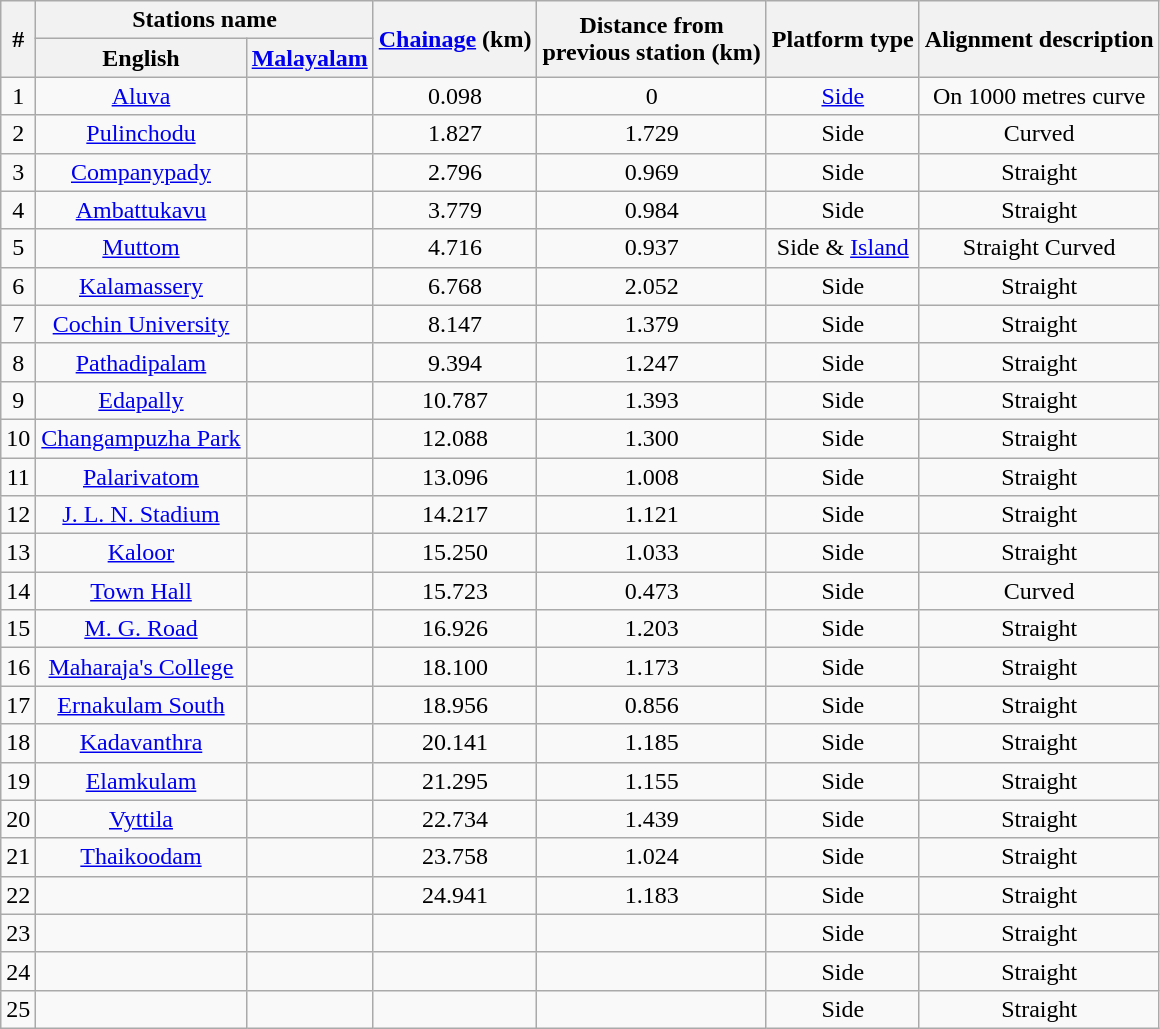<table class="wikitable" style="text-align:center">
<tr>
<th rowspan="2">#</th>
<th colspan="2">Stations name</th>
<th rowspan="2"><a href='#'>Chainage</a> (km)</th>
<th rowspan="2">Distance from<br>previous station (km)</th>
<th rowspan="2">Platform type</th>
<th rowspan="2">Alignment description</th>
</tr>
<tr>
<th>English</th>
<th><a href='#'>Malayalam</a></th>
</tr>
<tr>
<td>1</td>
<td><a href='#'>Aluva</a></td>
<td></td>
<td>0.098</td>
<td>0</td>
<td><a href='#'>Side</a></td>
<td>On 1000 metres curve</td>
</tr>
<tr>
<td>2</td>
<td><a href='#'>Pulinchodu</a></td>
<td></td>
<td>1.827</td>
<td>1.729</td>
<td>Side</td>
<td>Curved</td>
</tr>
<tr>
<td>3</td>
<td><a href='#'>Companypady</a></td>
<td></td>
<td>2.796</td>
<td>0.969</td>
<td>Side</td>
<td>Straight</td>
</tr>
<tr>
<td>4</td>
<td><a href='#'>Ambattukavu</a></td>
<td></td>
<td>3.779</td>
<td>0.984</td>
<td>Side</td>
<td>Straight</td>
</tr>
<tr>
<td>5</td>
<td><a href='#'>Muttom</a></td>
<td></td>
<td>4.716</td>
<td>0.937</td>
<td>Side & <a href='#'>Island</a></td>
<td>Straight Curved</td>
</tr>
<tr>
<td>6</td>
<td><a href='#'>Kalamassery</a></td>
<td></td>
<td>6.768</td>
<td>2.052</td>
<td>Side</td>
<td>Straight</td>
</tr>
<tr>
<td>7</td>
<td><a href='#'>Cochin University</a></td>
<td></td>
<td>8.147</td>
<td>1.379</td>
<td>Side</td>
<td>Straight</td>
</tr>
<tr>
<td>8</td>
<td><a href='#'>Pathadipalam</a></td>
<td></td>
<td>9.394</td>
<td>1.247</td>
<td>Side</td>
<td>Straight</td>
</tr>
<tr>
<td>9</td>
<td><a href='#'>Edapally</a></td>
<td></td>
<td>10.787</td>
<td>1.393</td>
<td>Side</td>
<td>Straight</td>
</tr>
<tr>
<td>10</td>
<td><a href='#'>Changampuzha Park</a></td>
<td></td>
<td>12.088</td>
<td>1.300</td>
<td>Side</td>
<td>Straight</td>
</tr>
<tr>
<td>11</td>
<td><a href='#'>Palarivatom</a></td>
<td></td>
<td>13.096</td>
<td>1.008</td>
<td>Side</td>
<td>Straight</td>
</tr>
<tr>
<td>12</td>
<td><a href='#'>J. L. N. Stadium</a></td>
<td></td>
<td>14.217</td>
<td>1.121</td>
<td>Side</td>
<td>Straight</td>
</tr>
<tr>
<td>13</td>
<td><a href='#'>Kaloor</a></td>
<td></td>
<td>15.250</td>
<td>1.033</td>
<td>Side</td>
<td>Straight</td>
</tr>
<tr>
<td>14</td>
<td><a href='#'>Town Hall</a></td>
<td></td>
<td>15.723</td>
<td>0.473</td>
<td>Side</td>
<td>Curved</td>
</tr>
<tr>
<td>15</td>
<td><a href='#'>M. G. Road</a></td>
<td></td>
<td>16.926</td>
<td>1.203</td>
<td>Side</td>
<td>Straight</td>
</tr>
<tr>
<td>16</td>
<td><a href='#'>Maharaja's College</a></td>
<td></td>
<td>18.100</td>
<td>1.173</td>
<td>Side</td>
<td>Straight</td>
</tr>
<tr>
<td>17</td>
<td><a href='#'>Ernakulam South</a></td>
<td></td>
<td>18.956</td>
<td>0.856</td>
<td>Side</td>
<td>Straight</td>
</tr>
<tr>
<td>18</td>
<td><a href='#'>Kadavanthra</a></td>
<td></td>
<td>20.141</td>
<td>1.185</td>
<td>Side</td>
<td>Straight</td>
</tr>
<tr>
<td>19</td>
<td><a href='#'>Elamkulam</a></td>
<td></td>
<td>21.295</td>
<td>1.155</td>
<td>Side</td>
<td>Straight</td>
</tr>
<tr>
<td>20</td>
<td><a href='#'>Vyttila</a></td>
<td></td>
<td>22.734</td>
<td>1.439</td>
<td>Side</td>
<td>Straight</td>
</tr>
<tr>
<td>21</td>
<td><a href='#'>Thaikoodam</a></td>
<td></td>
<td>23.758</td>
<td>1.024</td>
<td>Side</td>
<td>Straight</td>
</tr>
<tr>
<td>22</td>
<td></td>
<td></td>
<td>24.941</td>
<td>1.183</td>
<td>Side</td>
<td>Straight</td>
</tr>
<tr>
<td>23</td>
<td></td>
<td></td>
<td></td>
<td></td>
<td>Side</td>
<td>Straight</td>
</tr>
<tr>
<td>24</td>
<td></td>
<td></td>
<td></td>
<td></td>
<td>Side</td>
<td>Straight</td>
</tr>
<tr>
<td>25</td>
<td></td>
<td></td>
<td></td>
<td></td>
<td>Side</td>
<td>Straight</td>
</tr>
</table>
